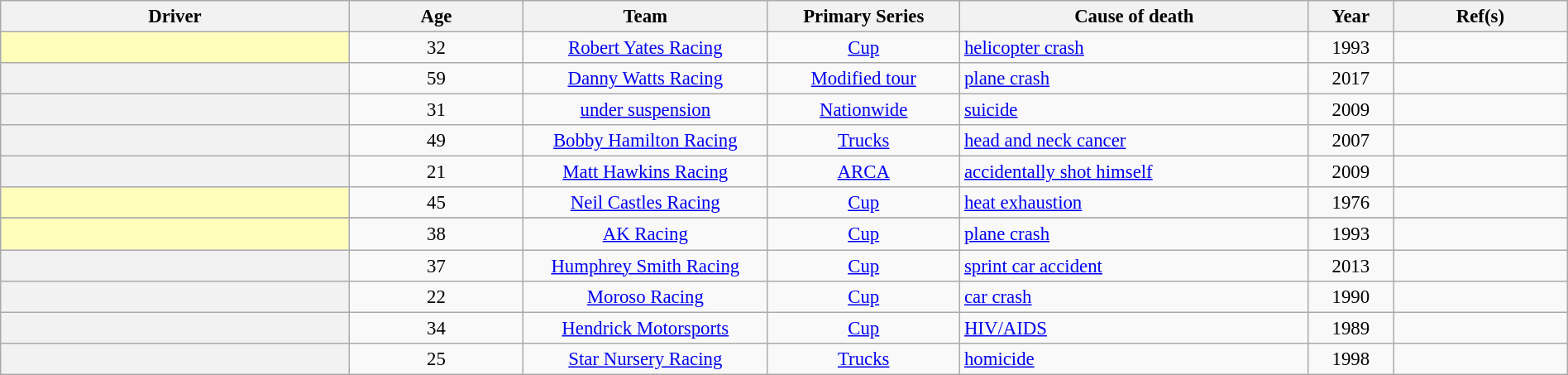<table class="wikitable sortable plainrowheaders" style="width: 100%; font-size:95%; text-align:center;">
<tr>
<th scope="col" style="width: 10%;">Driver</th>
<th scope="col" style="width: 5%;">Age</th>
<th scope="col" style="width: 7%;">Team</th>
<th scope="col" style="width: 5%;">Primary Series</th>
<th scope="col" style="width: 10%;">Cause of death</th>
<th scope="col" style="width: 2%;">Year</th>
<th scope="col" class=unsortable style="width: 5%;">Ref(s)</th>
</tr>
<tr>
<th !scope="row" style="text-align:center; background:#ffb;"></th>
<td>32</td>
<td><a href='#'>Robert Yates Racing</a></td>
<td><a href='#'>Cup</a></td>
<td align=left><a href='#'>helicopter crash</a></td>
<td>1993</td>
<td></td>
</tr>
<tr>
<th scope="row" style="text-align:center"></th>
<td>59</td>
<td><a href='#'>Danny Watts Racing</a></td>
<td><a href='#'>Modified tour</a></td>
<td align=left><a href='#'>plane crash</a></td>
<td>2017</td>
<td></td>
</tr>
<tr>
<th scope="row" style="text-align:center"></th>
<td>31</td>
<td><a href='#'>under suspension</a></td>
<td><a href='#'>Nationwide</a></td>
<td align=left><a href='#'>suicide</a></td>
<td>2009</td>
<td></td>
</tr>
<tr>
<th scope="row" style="text-align:center"></th>
<td>49</td>
<td><a href='#'>Bobby Hamilton Racing</a></td>
<td><a href='#'>Trucks</a></td>
<td align=left><a href='#'>head and neck cancer</a></td>
<td>2007</td>
<td></td>
</tr>
<tr>
<th scope="row" style="text-align:center"></th>
<td>21</td>
<td><a href='#'>Matt Hawkins Racing</a></td>
<td><a href='#'>ARCA</a></td>
<td align=left><a href='#'>accidentally shot himself</a></td>
<td>2009</td>
<td></td>
</tr>
<tr>
<th !scope="row" style="text-align:center; background:#ffb;"></th>
<td>45</td>
<td><a href='#'>Neil Castles Racing</a></td>
<td><a href='#'>Cup</a></td>
<td align=left><a href='#'>heat exhaustion</a></td>
<td>1976</td>
<td></td>
</tr>
<tr>
</tr>
<tr>
<th !scope="row" style="text-align:center; background:#ffb;"></th>
<td>38</td>
<td><a href='#'>AK Racing</a></td>
<td><a href='#'>Cup</a></td>
<td align=left><a href='#'>plane crash</a></td>
<td>1993</td>
<td></td>
</tr>
<tr>
<th scope="row" style="text-align:center"></th>
<td>37</td>
<td><a href='#'>Humphrey Smith Racing</a></td>
<td><a href='#'>Cup</a></td>
<td align=left><a href='#'>sprint car accident</a></td>
<td>2013</td>
<td></td>
</tr>
<tr>
<th scope="row" style="text-align:center"></th>
<td>22</td>
<td><a href='#'>Moroso Racing</a></td>
<td><a href='#'>Cup</a></td>
<td align=left><a href='#'>car crash</a></td>
<td>1990</td>
<td></td>
</tr>
<tr>
<th scope="row" style="text-align:center"></th>
<td>34</td>
<td><a href='#'>Hendrick Motorsports</a></td>
<td><a href='#'>Cup</a></td>
<td align=left><a href='#'>HIV/AIDS</a></td>
<td>1989</td>
<td></td>
</tr>
<tr>
<th scope="row" style="text-align:center"></th>
<td>25</td>
<td><a href='#'>Star Nursery Racing</a></td>
<td><a href='#'>Trucks</a></td>
<td align=left><a href='#'>homicide</a></td>
<td>1998</td>
<td></td>
</tr>
</table>
